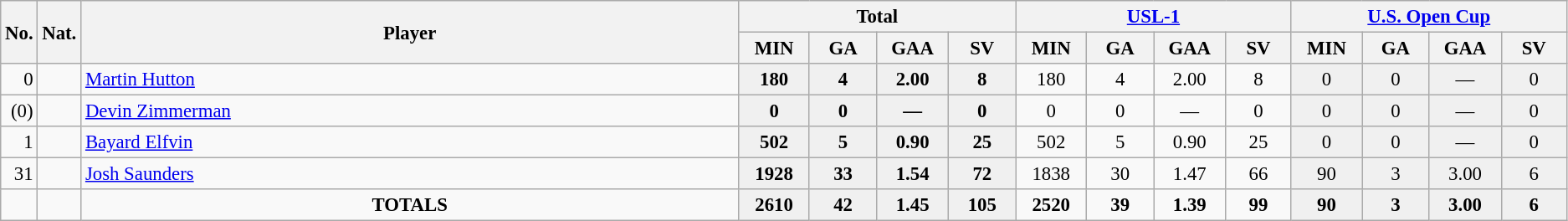<table class="wikitable" style="font-size:95%; text-align:center;">
<tr>
<th rowspan="2" width="1%">No.</th>
<th rowspan="2" width="1%">Nat.</th>
<th rowspan="2" width="42%">Player</th>
<th colspan="4">Total</th>
<th colspan="4"><a href='#'>USL-1</a></th>
<th colspan="4"><a href='#'>U.S. Open Cup</a></th>
</tr>
<tr>
<th width=60>MIN</th>
<th width=60>GA</th>
<th width=60>GAA</th>
<th width=60>SV</th>
<th width=60>MIN</th>
<th width=60>GA</th>
<th width=60>GAA</th>
<th width=60>SV</th>
<th width=60>MIN</th>
<th width=60>GA</th>
<th width=60>GAA</th>
<th width=60>SV</th>
</tr>
<tr>
<td style="text-align: right;">0</td>
<td></td>
<td style="text-align: left;"><a href='#'>Martin Hutton</a></td>
<td style="background: #F0F0F0;"><strong>180</strong></td>
<td style="background: #F0F0F0;"><strong>4</strong></td>
<td style="background: #F0F0F0;"><strong>2.00</strong></td>
<td style="background: #F0F0F0;"><strong>8</strong></td>
<td>180</td>
<td>4</td>
<td>2.00</td>
<td>8</td>
<td style="background: #F0F0F0;">0</td>
<td style="background: #F0F0F0;">0</td>
<td style="background: #F0F0F0;">—</td>
<td style="background: #F0F0F0;">0</td>
</tr>
<tr>
<td style="text-align: right;">(0)</td>
<td></td>
<td style="text-align: left;"><a href='#'>Devin Zimmerman</a></td>
<td style="background: #F0F0F0;"><strong>0</strong></td>
<td style="background: #F0F0F0;"><strong>0</strong></td>
<td style="background: #F0F0F0;"><strong>—</strong></td>
<td style="background: #F0F0F0;"><strong>0</strong></td>
<td>0</td>
<td>0</td>
<td>—</td>
<td>0</td>
<td style="background: #F0F0F0;">0</td>
<td style="background: #F0F0F0;">0</td>
<td style="background: #F0F0F0;">—</td>
<td style="background: #F0F0F0;">0</td>
</tr>
<tr>
<td style="text-align: right;">1</td>
<td></td>
<td style="text-align: left;"><a href='#'>Bayard Elfvin</a></td>
<td style="background: #F0F0F0;"><strong>502</strong></td>
<td style="background: #F0F0F0;"><strong>5</strong></td>
<td style="background: #F0F0F0;"><strong>0.90</strong></td>
<td style="background: #F0F0F0;"><strong>25</strong></td>
<td>502</td>
<td>5</td>
<td>0.90</td>
<td>25</td>
<td style="background: #F0F0F0;">0</td>
<td style="background: #F0F0F0;">0</td>
<td style="background: #F0F0F0;">—</td>
<td style="background: #F0F0F0;">0</td>
</tr>
<tr>
<td style="text-align: right;">31</td>
<td></td>
<td style="text-align: left;"><a href='#'>Josh Saunders</a></td>
<td style="background: #F0F0F0;"><strong>1928</strong></td>
<td style="background: #F0F0F0;"><strong>33</strong></td>
<td style="background: #F0F0F0;"><strong>1.54</strong></td>
<td style="background: #F0F0F0;"><strong>72</strong></td>
<td>1838</td>
<td>30</td>
<td>1.47</td>
<td>66</td>
<td style="background: #F0F0F0;">90</td>
<td style="background: #F0F0F0;">3</td>
<td style="background: #F0F0F0;">3.00</td>
<td style="background: #F0F0F0;">6</td>
</tr>
<tr>
<td></td>
<td></td>
<td><strong>TOTALS</strong></td>
<td style="background: #F0F0F0;"><strong>2610</strong></td>
<td style="background: #F0F0F0;"><strong>42</strong></td>
<td style="background: #F0F0F0;"><strong>1.45</strong></td>
<td style="background: #F0F0F0;"><strong>105</strong></td>
<td><strong>2520</strong></td>
<td><strong>39</strong></td>
<td><strong>1.39</strong></td>
<td><strong>99</strong></td>
<td style="background: #F0F0F0;"><strong>90</strong></td>
<td style="background: #F0F0F0;"><strong>3</strong></td>
<td style="background: #F0F0F0;"><strong>3.00</strong></td>
<td style="background: #F0F0F0;"><strong>6</strong></td>
</tr>
</table>
